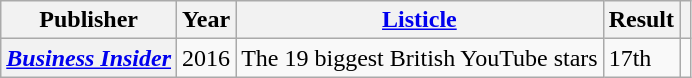<table class="wikitable plainrowheaders sortable">
<tr>
<th scope="col">Publisher</th>
<th scope="col">Year</th>
<th scope="col"><a href='#'>Listicle</a></th>
<th scope="col">Result</th>
<th scope="col" class="unsortable"></th>
</tr>
<tr>
<th scope="row"><em><a href='#'>Business Insider</a></em></th>
<td>2016</td>
<td>The 19 biggest British YouTube stars</td>
<td>17th</td>
<td align="center"></td>
</tr>
</table>
